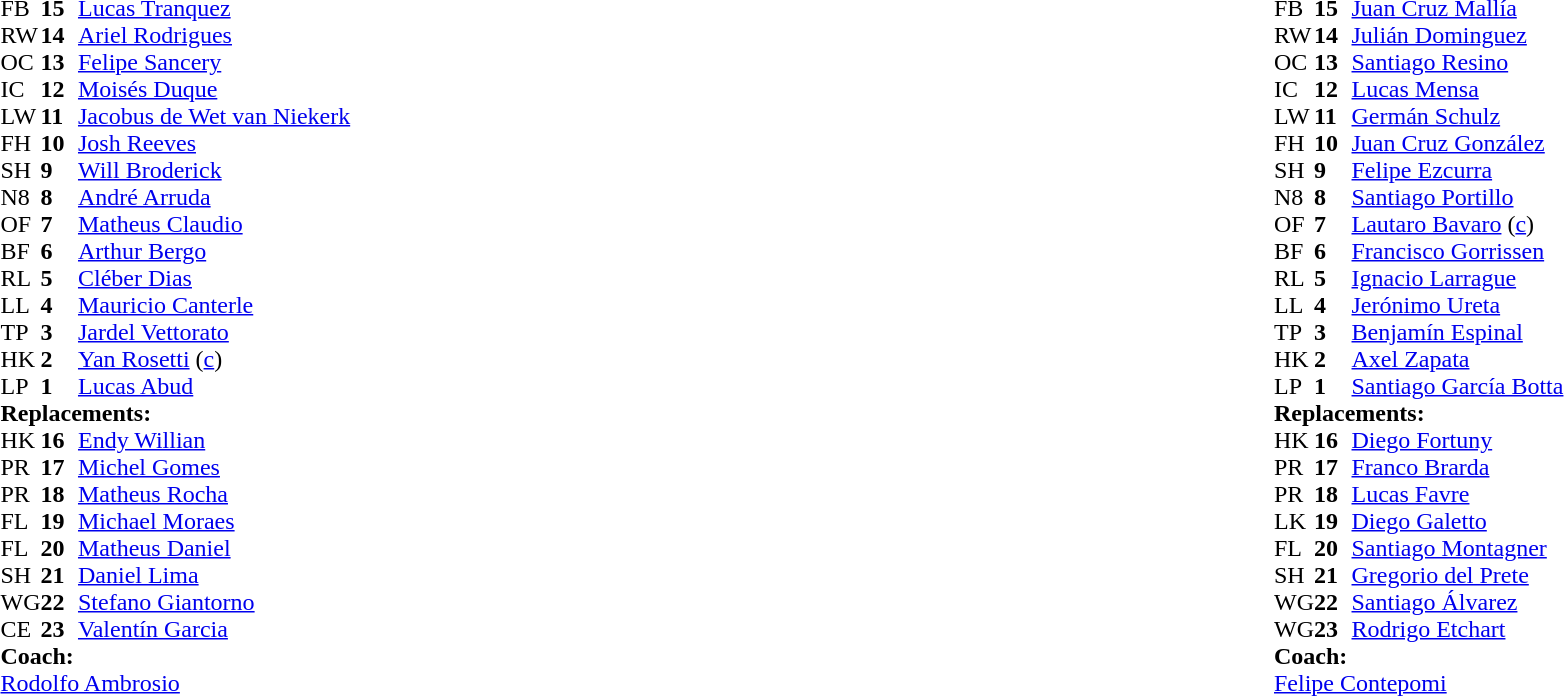<table style="width:100%">
<tr>
<td style="vertical-align:top; width:50%"><br><table cellspacing="0" cellpadding="0">
<tr>
<th width="25"></th>
<th width="25"></th>
</tr>
<tr>
<td>FB</td>
<td><strong>15</strong></td>
<td><a href='#'>Lucas Tranquez</a></td>
</tr>
<tr>
<td>RW</td>
<td><strong>14</strong></td>
<td><a href='#'>Ariel Rodrigues</a></td>
<td></td>
<td></td>
</tr>
<tr>
<td>OC</td>
<td><strong>13</strong></td>
<td><a href='#'>Felipe Sancery</a></td>
</tr>
<tr>
<td>IC</td>
<td><strong>12</strong></td>
<td><a href='#'>Moisés Duque</a></td>
</tr>
<tr>
<td>LW</td>
<td><strong>11</strong></td>
<td><a href='#'>Jacobus de Wet van Niekerk</a></td>
<td></td>
<td></td>
<td></td>
</tr>
<tr>
<td>FH</td>
<td><strong>10</strong></td>
<td><a href='#'>Josh Reeves</a></td>
</tr>
<tr>
<td>SH</td>
<td><strong>9</strong></td>
<td><a href='#'>Will Broderick</a></td>
<td></td>
<td></td>
</tr>
<tr>
<td>N8</td>
<td><strong>8</strong></td>
<td><a href='#'>André Arruda</a></td>
</tr>
<tr>
<td>OF</td>
<td><strong>7</strong></td>
<td><a href='#'>Matheus Claudio</a></td>
</tr>
<tr>
<td>BF</td>
<td><strong>6</strong></td>
<td><a href='#'>Arthur Bergo</a></td>
</tr>
<tr>
<td>RL</td>
<td><strong>5</strong></td>
<td><a href='#'>Cléber Dias</a></td>
</tr>
<tr>
<td>LL</td>
<td><strong>4</strong></td>
<td><a href='#'>Mauricio Canterle</a></td>
<td></td>
<td></td>
</tr>
<tr>
<td>TP</td>
<td><strong>3</strong></td>
<td><a href='#'>Jardel Vettorato</a></td>
<td></td>
<td></td>
<td></td>
</tr>
<tr>
<td>HK</td>
<td><strong>2</strong></td>
<td><a href='#'>Yan Rosetti</a> (<a href='#'>c</a>)</td>
</tr>
<tr>
<td>LP</td>
<td><strong>1</strong></td>
<td><a href='#'>Lucas Abud</a></td>
</tr>
<tr>
<td colspan=3><strong>Replacements:</strong></td>
</tr>
<tr>
<td>HK</td>
<td><strong>16</strong></td>
<td><a href='#'>Endy Willian</a></td>
</tr>
<tr>
<td>PR</td>
<td><strong>17</strong></td>
<td><a href='#'>Michel Gomes</a></td>
</tr>
<tr>
<td>PR</td>
<td><strong>18</strong></td>
<td><a href='#'>Matheus Rocha</a></td>
<td></td>
<td></td>
</tr>
<tr>
<td>FL</td>
<td><strong>19</strong></td>
<td><a href='#'>Michael Moraes</a></td>
<td></td>
<td></td>
</tr>
<tr>
<td>FL</td>
<td><strong>20</strong></td>
<td><a href='#'>Matheus Daniel</a></td>
</tr>
<tr>
<td>SH</td>
<td><strong>21</strong></td>
<td><a href='#'>Daniel Lima</a></td>
<td></td>
<td></td>
</tr>
<tr>
<td>WG</td>
<td><strong>22</strong></td>
<td><a href='#'>Stefano Giantorno</a></td>
<td></td>
<td></td>
</tr>
<tr>
<td>CE</td>
<td><strong>23</strong></td>
<td><a href='#'>Valentín Garcia</a></td>
</tr>
<tr>
<td colspan=3><strong>Coach:</strong></td>
</tr>
<tr>
<td colspan="4"> <a href='#'>Rodolfo Ambrosio</a></td>
</tr>
</table>
</td>
<td style="vertical-align:top"></td>
<td style="vertical-align:top; width:50%"><br><table cellspacing="0" cellpadding="0" style="margin:auto">
<tr>
<th width="25"></th>
<th width="25"></th>
</tr>
<tr>
<td>FB</td>
<td><strong>15</strong></td>
<td><a href='#'>Juan Cruz Mallía</a></td>
</tr>
<tr>
<td>RW</td>
<td><strong>14</strong></td>
<td><a href='#'>Julián Dominguez</a></td>
<td></td>
<td></td>
</tr>
<tr>
<td>OC</td>
<td><strong>13</strong></td>
<td><a href='#'>Santiago Resino</a></td>
<td></td>
<td></td>
</tr>
<tr>
<td>IC</td>
<td><strong>12</strong></td>
<td><a href='#'>Lucas Mensa</a></td>
</tr>
<tr>
<td>LW</td>
<td><strong>11</strong></td>
<td><a href='#'>Germán Schulz</a></td>
<td></td>
<td></td>
</tr>
<tr>
<td>FH</td>
<td><strong>10</strong></td>
<td><a href='#'>Juan Cruz González</a></td>
</tr>
<tr>
<td>SH</td>
<td><strong>9</strong></td>
<td><a href='#'>Felipe Ezcurra</a></td>
<td></td>
<td></td>
</tr>
<tr>
<td>N8</td>
<td><strong>8</strong></td>
<td><a href='#'>Santiago Portillo</a></td>
<td></td>
<td></td>
</tr>
<tr>
<td>OF</td>
<td><strong>7</strong></td>
<td><a href='#'>Lautaro Bavaro</a> (<a href='#'>c</a>)</td>
</tr>
<tr>
<td>BF</td>
<td><strong>6</strong></td>
<td><a href='#'>Francisco Gorrissen</a></td>
</tr>
<tr>
<td>RL</td>
<td><strong>5</strong></td>
<td><a href='#'>Ignacio Larrague</a></td>
<td></td>
<td></td>
</tr>
<tr>
<td>LL</td>
<td><strong>4</strong></td>
<td><a href='#'>Jerónimo Ureta</a></td>
</tr>
<tr>
<td>TP</td>
<td><strong>3</strong></td>
<td><a href='#'>Benjamín Espinal</a></td>
<td></td>
</tr>
<tr>
<td>HK</td>
<td><strong>2</strong></td>
<td><a href='#'>Axel Zapata</a></td>
<td></td>
<td></td>
</tr>
<tr>
<td>LP</td>
<td><strong>1</strong></td>
<td><a href='#'>Santiago García Botta</a></td>
<td></td>
<td></td>
</tr>
<tr>
<td colspan=3><strong>Replacements:</strong></td>
</tr>
<tr>
<td>HK</td>
<td><strong>16</strong></td>
<td><a href='#'>Diego Fortuny</a></td>
<td></td>
<td></td>
</tr>
<tr>
<td>PR</td>
<td><strong>17</strong></td>
<td><a href='#'>Franco Brarda</a></td>
<td></td>
<td></td>
</tr>
<tr>
<td>PR</td>
<td><strong>18</strong></td>
<td><a href='#'>Lucas Favre</a></td>
<td></td>
<td></td>
</tr>
<tr>
<td>LK</td>
<td><strong>19</strong></td>
<td><a href='#'>Diego Galetto</a></td>
<td></td>
<td></td>
</tr>
<tr>
<td>FL</td>
<td><strong>20</strong></td>
<td><a href='#'>Santiago Montagner</a></td>
<td></td>
<td></td>
</tr>
<tr>
<td>SH</td>
<td><strong>21</strong></td>
<td><a href='#'>Gregorio del Prete</a></td>
<td></td>
<td></td>
</tr>
<tr>
<td>WG</td>
<td><strong>22</strong></td>
<td><a href='#'>Santiago Álvarez</a></td>
<td></td>
<td></td>
</tr>
<tr>
<td>WG</td>
<td><strong>23</strong></td>
<td><a href='#'>Rodrigo Etchart</a></td>
<td></td>
<td></td>
</tr>
<tr>
<td colspan=3><strong>Coach:</strong></td>
</tr>
<tr>
<td colspan="4"> <a href='#'>Felipe Contepomi</a></td>
</tr>
</table>
</td>
</tr>
</table>
